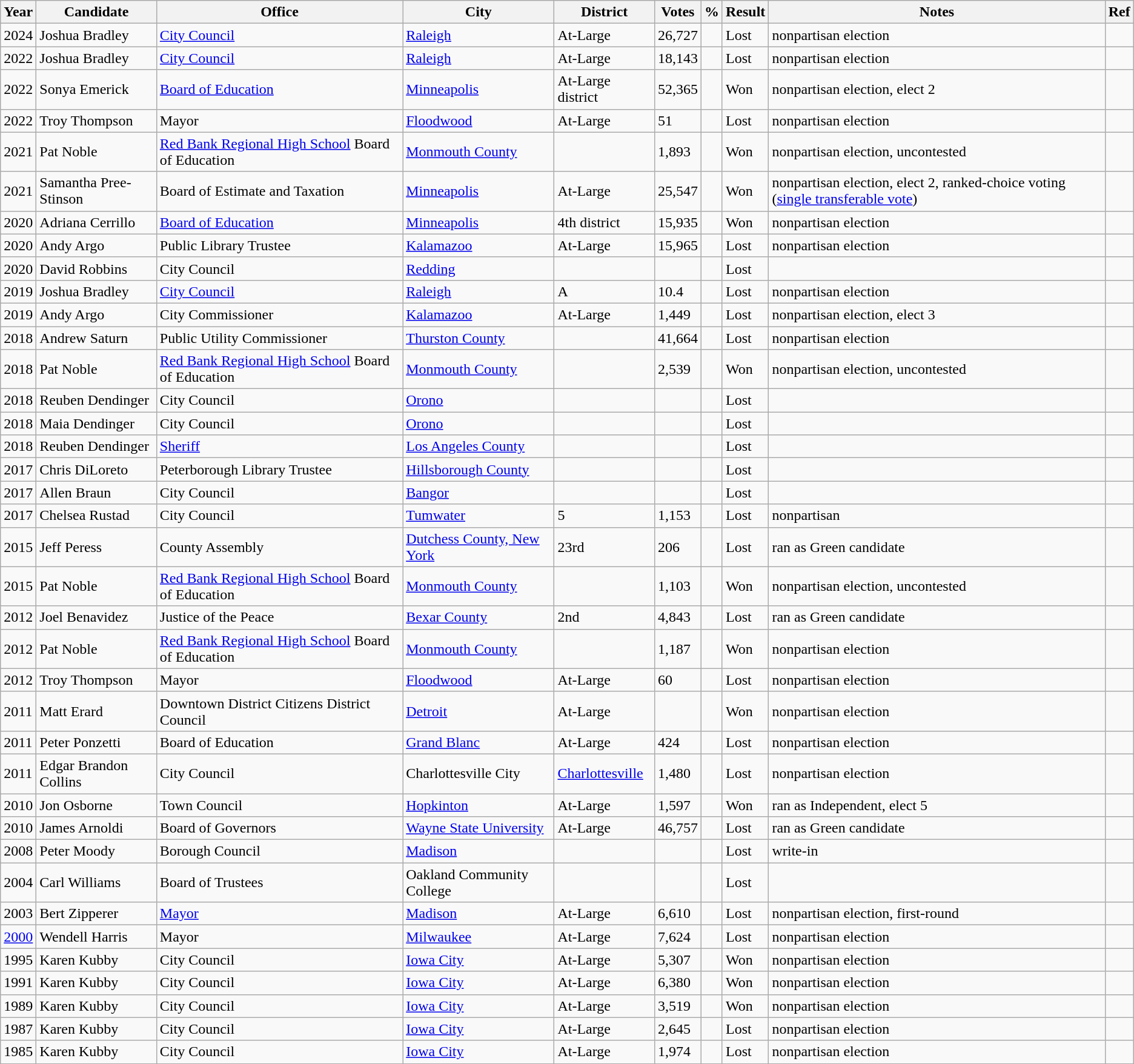<table class="wikitable sortable" style="font-size:100%">
<tr>
<th>Year</th>
<th>Candidate</th>
<th>Office</th>
<th>City</th>
<th>District</th>
<th>Votes</th>
<th>%</th>
<th>Result</th>
<th>Notes</th>
<th>Ref</th>
</tr>
<tr>
<td>2024</td>
<td>Joshua Bradley</td>
<td><a href='#'>City Council</a></td>
<td><a href='#'>Raleigh</a></td>
<td>At-Large</td>
<td>26,727</td>
<td></td>
<td> Lost</td>
<td>nonpartisan election</td>
<td></td>
</tr>
<tr>
<td>2022</td>
<td>Joshua Bradley</td>
<td><a href='#'>City Council</a></td>
<td><a href='#'>Raleigh</a></td>
<td>At-Large</td>
<td>18,143</td>
<td></td>
<td> Lost</td>
<td>nonpartisan election</td>
<td></td>
</tr>
<tr>
<td>2022</td>
<td>Sonya Emerick</td>
<td><a href='#'>Board of Education</a></td>
<td><a href='#'>Minneapolis</a></td>
<td>At-Large district</td>
<td>52,365</td>
<td></td>
<td> Won</td>
<td>nonpartisan election, elect 2</td>
<td></td>
</tr>
<tr>
<td>2022</td>
<td>Troy Thompson</td>
<td>Mayor</td>
<td><a href='#'>Floodwood</a></td>
<td>At-Large</td>
<td>51</td>
<td></td>
<td> Lost</td>
<td>nonpartisan election</td>
<td></td>
</tr>
<tr>
<td>2021</td>
<td>Pat Noble</td>
<td><a href='#'>Red Bank Regional High School</a> Board of Education</td>
<td><a href='#'>Monmouth County</a></td>
<td></td>
<td>1,893</td>
<td></td>
<td> Won</td>
<td>nonpartisan election, uncontested</td>
<td></td>
</tr>
<tr>
<td>2021</td>
<td>Samantha Pree-Stinson</td>
<td>Board of Estimate and Taxation</td>
<td><a href='#'>Minneapolis</a></td>
<td>At-Large</td>
<td>25,547</td>
<td></td>
<td> Won</td>
<td>nonpartisan election, elect 2, ranked-choice voting (<a href='#'>single transferable vote</a>)</td>
<td></td>
</tr>
<tr>
<td>2020</td>
<td>Adriana Cerrillo</td>
<td><a href='#'>Board of Education</a></td>
<td><a href='#'>Minneapolis</a></td>
<td>4th district</td>
<td>15,935</td>
<td></td>
<td> Won</td>
<td>nonpartisan election</td>
<td></td>
</tr>
<tr>
<td>2020</td>
<td>Andy Argo</td>
<td>Public Library Trustee</td>
<td><a href='#'>Kalamazoo</a></td>
<td>At-Large</td>
<td>15,965</td>
<td></td>
<td> Lost</td>
<td>nonpartisan election</td>
<td></td>
</tr>
<tr>
<td>2020</td>
<td>David Robbins</td>
<td>City Council</td>
<td><a href='#'>Redding</a></td>
<td></td>
<td></td>
<td></td>
<td> Lost</td>
<td></td>
<td></td>
</tr>
<tr>
<td>2019</td>
<td>Joshua Bradley</td>
<td><a href='#'>City Council</a></td>
<td><a href='#'>Raleigh</a></td>
<td>A</td>
<td>10.4</td>
<td></td>
<td> Lost</td>
<td>nonpartisan election</td>
<td></td>
</tr>
<tr>
<td>2019</td>
<td>Andy Argo</td>
<td>City Commissioner</td>
<td><a href='#'>Kalamazoo</a></td>
<td>At-Large</td>
<td>1,449</td>
<td></td>
<td> Lost</td>
<td>nonpartisan election, elect 3</td>
<td></td>
</tr>
<tr>
<td>2018</td>
<td>Andrew Saturn</td>
<td>Public Utility Commissioner</td>
<td><a href='#'>Thurston County</a></td>
<td></td>
<td>41,664</td>
<td></td>
<td> Lost</td>
<td>nonpartisan election</td>
<td></td>
</tr>
<tr>
<td>2018</td>
<td>Pat Noble</td>
<td><a href='#'>Red Bank Regional High School</a> Board of Education</td>
<td><a href='#'>Monmouth County</a></td>
<td></td>
<td>2,539</td>
<td></td>
<td> Won</td>
<td>nonpartisan election, uncontested</td>
<td></td>
</tr>
<tr>
<td>2018</td>
<td>Reuben Dendinger</td>
<td>City Council</td>
<td><a href='#'>Orono</a></td>
<td></td>
<td></td>
<td></td>
<td> Lost</td>
<td></td>
<td></td>
</tr>
<tr>
<td>2018</td>
<td>Maia Dendinger</td>
<td>City Council</td>
<td><a href='#'>Orono</a></td>
<td></td>
<td></td>
<td></td>
<td> Lost</td>
<td></td>
<td></td>
</tr>
<tr>
<td>2018</td>
<td>Reuben Dendinger</td>
<td><a href='#'>Sheriff</a></td>
<td><a href='#'>Los Angeles County</a></td>
<td></td>
<td></td>
<td></td>
<td> Lost</td>
<td></td>
<td></td>
</tr>
<tr>
<td>2017</td>
<td>Chris DiLoreto</td>
<td>Peterborough Library Trustee</td>
<td><a href='#'>Hillsborough County</a></td>
<td></td>
<td></td>
<td></td>
<td> Lost</td>
<td></td>
<td></td>
</tr>
<tr>
<td>2017</td>
<td>Allen Braun</td>
<td>City Council</td>
<td><a href='#'>Bangor</a></td>
<td></td>
<td></td>
<td></td>
<td> Lost</td>
<td></td>
<td></td>
</tr>
<tr>
<td>2017</td>
<td>Chelsea Rustad</td>
<td>City Council</td>
<td><a href='#'>Tumwater</a></td>
<td>5</td>
<td>1,153</td>
<td></td>
<td> Lost</td>
<td>nonpartisan</td>
<td></td>
</tr>
<tr>
<td>2015</td>
<td>Jeff Peress</td>
<td>County Assembly</td>
<td><a href='#'>Dutchess County, New York</a></td>
<td>23rd</td>
<td>206</td>
<td></td>
<td> Lost</td>
<td>ran as Green candidate</td>
<td></td>
</tr>
<tr>
<td>2015</td>
<td>Pat Noble</td>
<td><a href='#'>Red Bank Regional High School</a> Board of Education</td>
<td><a href='#'>Monmouth County</a></td>
<td></td>
<td>1,103</td>
<td></td>
<td> Won</td>
<td>nonpartisan election, uncontested</td>
<td></td>
</tr>
<tr>
<td>2012</td>
<td>Joel Benavidez</td>
<td>Justice of the Peace</td>
<td><a href='#'>Bexar County</a></td>
<td>2nd</td>
<td>4,843</td>
<td></td>
<td> Lost</td>
<td>ran as Green candidate</td>
<td></td>
</tr>
<tr>
<td>2012</td>
<td>Pat Noble</td>
<td><a href='#'>Red Bank Regional High School</a> Board of Education</td>
<td><a href='#'>Monmouth County</a></td>
<td></td>
<td>1,187</td>
<td></td>
<td> Won</td>
<td>nonpartisan election</td>
<td></td>
</tr>
<tr>
<td>2012</td>
<td>Troy Thompson</td>
<td>Mayor</td>
<td><a href='#'>Floodwood</a></td>
<td>At-Large</td>
<td>60</td>
<td></td>
<td> Lost</td>
<td>nonpartisan election</td>
<td></td>
</tr>
<tr>
<td>2011</td>
<td>Matt Erard</td>
<td>Downtown District Citizens District Council</td>
<td><a href='#'>Detroit</a></td>
<td>At-Large</td>
<td></td>
<td></td>
<td> Won</td>
<td>nonpartisan election</td>
<td></td>
</tr>
<tr>
<td>2011</td>
<td>Peter Ponzetti</td>
<td>Board of Education</td>
<td><a href='#'>Grand Blanc</a></td>
<td>At-Large</td>
<td>424</td>
<td></td>
<td> Lost</td>
<td>nonpartisan election</td>
<td></td>
</tr>
<tr>
<td>2011</td>
<td>Edgar Brandon Collins</td>
<td>City Council</td>
<td>Charlottesville City</td>
<td><a href='#'>Charlottesville</a></td>
<td>1,480</td>
<td></td>
<td> Lost</td>
<td>nonpartisan election</td>
<td></td>
</tr>
<tr>
<td>2010</td>
<td>Jon Osborne</td>
<td>Town Council</td>
<td><a href='#'>Hopkinton</a></td>
<td>At-Large</td>
<td>1,597</td>
<td></td>
<td> Won</td>
<td>ran as Independent, elect 5</td>
<td></td>
</tr>
<tr>
<td>2010</td>
<td>James Arnoldi</td>
<td>Board of Governors</td>
<td><a href='#'>Wayne State University</a></td>
<td>At-Large</td>
<td>46,757</td>
<td></td>
<td> Lost</td>
<td>ran as Green candidate</td>
<td></td>
</tr>
<tr>
<td>2008</td>
<td>Peter Moody</td>
<td>Borough Council</td>
<td><a href='#'>Madison</a></td>
<td></td>
<td></td>
<td></td>
<td> Lost</td>
<td>write-in</td>
<td></td>
</tr>
<tr>
<td>2004</td>
<td>Carl Williams</td>
<td>Board of Trustees</td>
<td>Oakland Community College</td>
<td></td>
<td></td>
<td></td>
<td> Lost</td>
<td></td>
<td></td>
</tr>
<tr>
<td>2003</td>
<td>Bert Zipperer</td>
<td><a href='#'>Mayor</a></td>
<td><a href='#'>Madison</a></td>
<td>At-Large</td>
<td>6,610</td>
<td></td>
<td> Lost</td>
<td>nonpartisan election, first-round</td>
<td></td>
</tr>
<tr>
<td><a href='#'>2000</a></td>
<td>Wendell Harris</td>
<td>Mayor</td>
<td><a href='#'>Milwaukee</a></td>
<td>At-Large</td>
<td>7,624</td>
<td></td>
<td> Lost</td>
<td>nonpartisan election</td>
<td></td>
</tr>
<tr>
<td>1995</td>
<td>Karen Kubby</td>
<td>City Council</td>
<td><a href='#'>Iowa City</a></td>
<td>At-Large</td>
<td>5,307</td>
<td></td>
<td> Won</td>
<td>nonpartisan election</td>
<td></td>
</tr>
<tr>
<td>1991</td>
<td>Karen Kubby</td>
<td>City Council</td>
<td><a href='#'>Iowa City</a></td>
<td>At-Large</td>
<td>6,380</td>
<td></td>
<td> Won</td>
<td>nonpartisan election</td>
<td></td>
</tr>
<tr>
<td>1989</td>
<td>Karen Kubby</td>
<td>City Council</td>
<td><a href='#'>Iowa City</a></td>
<td>At-Large</td>
<td>3,519</td>
<td></td>
<td> Won</td>
<td>nonpartisan election</td>
<td></td>
</tr>
<tr>
<td>1987</td>
<td>Karen Kubby</td>
<td>City Council</td>
<td><a href='#'>Iowa City</a></td>
<td>At-Large</td>
<td>2,645</td>
<td></td>
<td> Lost</td>
<td>nonpartisan election</td>
<td></td>
</tr>
<tr>
<td>1985</td>
<td>Karen Kubby</td>
<td>City Council</td>
<td><a href='#'>Iowa City</a></td>
<td>At-Large</td>
<td>1,974</td>
<td></td>
<td> Lost</td>
<td>nonpartisan election</td>
<td></td>
</tr>
<tr>
</tr>
</table>
